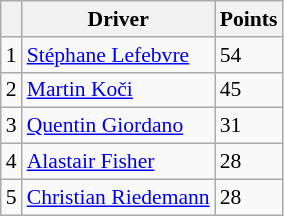<table class="wikitable" style="font-size: 90%;">
<tr>
<th></th>
<th>Driver</th>
<th>Points</th>
</tr>
<tr>
<td>1</td>
<td> <a href='#'>Stéphane Lefebvre</a></td>
<td>54</td>
</tr>
<tr>
<td>2</td>
<td> <a href='#'>Martin Koči</a></td>
<td>45</td>
</tr>
<tr>
<td>3</td>
<td> <a href='#'>Quentin Giordano</a></td>
<td>31</td>
</tr>
<tr>
<td>4</td>
<td> <a href='#'>Alastair Fisher</a></td>
<td>28</td>
</tr>
<tr>
<td>5</td>
<td> <a href='#'>Christian Riedemann</a></td>
<td>28</td>
</tr>
</table>
